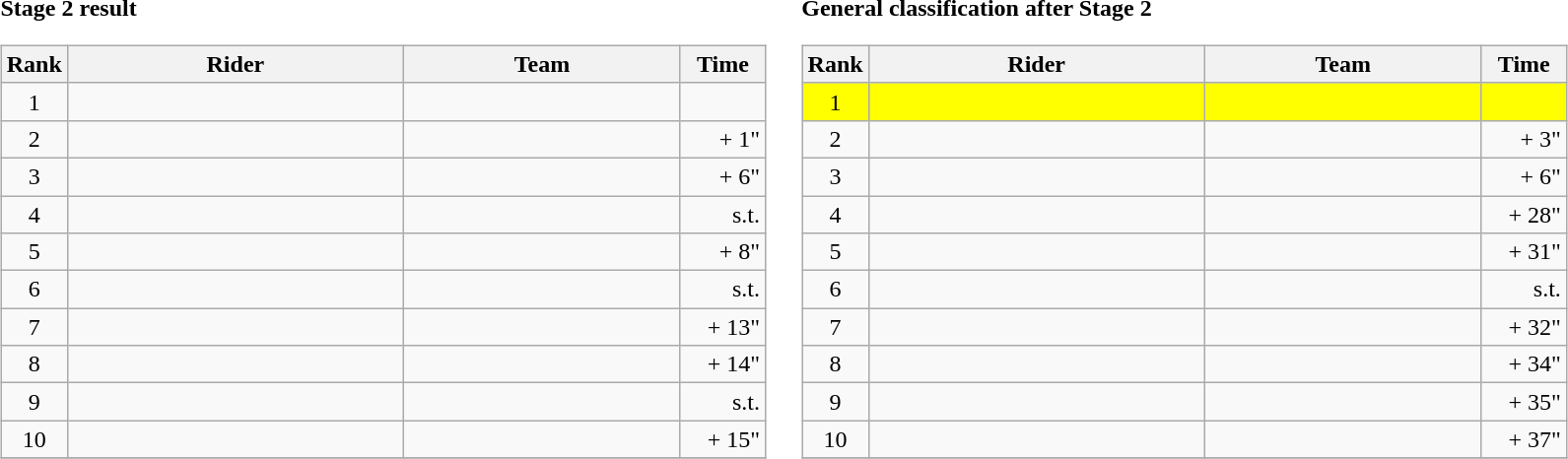<table>
<tr>
<td><strong>Stage 2 result</strong><br><table class="wikitable">
<tr>
<th width="8">Rank</th>
<th width="220">Rider</th>
<th width="180">Team</th>
<th width="50">Time</th>
</tr>
<tr>
<td style="text-align:center;">1</td>
<td></td>
<td></td>
<td align="right"></td>
</tr>
<tr>
<td style="text-align:center;">2</td>
<td></td>
<td></td>
<td align="right">+ 1"</td>
</tr>
<tr>
<td style="text-align:center;">3</td>
<td> </td>
<td></td>
<td align="right">+ 6"</td>
</tr>
<tr>
<td style="text-align:center;">4</td>
<td></td>
<td></td>
<td align="right">s.t.</td>
</tr>
<tr>
<td style="text-align:center;">5</td>
<td></td>
<td></td>
<td align="right">+ 8"</td>
</tr>
<tr>
<td style="text-align:center;">6</td>
<td></td>
<td></td>
<td align="right">s.t.</td>
</tr>
<tr>
<td style="text-align:center;">7</td>
<td></td>
<td></td>
<td align="right">+ 13"</td>
</tr>
<tr>
<td style="text-align:center;">8</td>
<td></td>
<td></td>
<td align="right">+ 14"</td>
</tr>
<tr>
<td style="text-align:center;">9</td>
<td></td>
<td></td>
<td align="right">s.t.</td>
</tr>
<tr>
<td style="text-align:center;">10</td>
<td></td>
<td></td>
<td align="right">+ 15"</td>
</tr>
<tr>
</tr>
</table>
</td>
<td></td>
<td><strong>General classification after Stage 2</strong><br><table class="wikitable">
<tr>
<th width="8">Rank</th>
<th width="220">Rider</th>
<th width="180">Team</th>
<th width="50">Time</th>
</tr>
<tr bgcolor=Yellow>
<td style="text-align:center;">1</td>
<td> </td>
<td></td>
<td align="right"></td>
</tr>
<tr>
<td style="text-align:center;">2</td>
<td></td>
<td></td>
<td align="right">+ 3"</td>
</tr>
<tr>
<td style="text-align:center;">3</td>
<td></td>
<td></td>
<td align="right">+ 6"</td>
</tr>
<tr>
<td style="text-align:center;">4</td>
<td></td>
<td></td>
<td align="right">+ 28"</td>
</tr>
<tr>
<td style="text-align:center;">5</td>
<td></td>
<td></td>
<td align="right">+ 31"</td>
</tr>
<tr>
<td style="text-align:center;">6</td>
<td></td>
<td></td>
<td align="right">s.t.</td>
</tr>
<tr>
<td style="text-align:center;">7</td>
<td></td>
<td></td>
<td align="right">+ 32"</td>
</tr>
<tr>
<td style="text-align:center;">8</td>
<td></td>
<td></td>
<td align="right">+ 34"</td>
</tr>
<tr>
<td style="text-align:center;">9</td>
<td></td>
<td></td>
<td align="right">+ 35"</td>
</tr>
<tr>
<td style="text-align:center;">10</td>
<td></td>
<td></td>
<td align="right">+ 37"</td>
</tr>
<tr>
</tr>
</table>
</td>
</tr>
</table>
